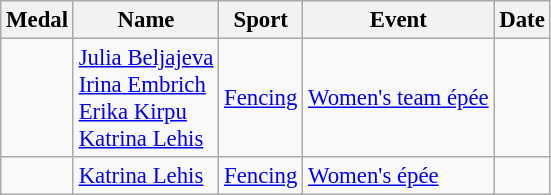<table class="wikitable sortable" style="font-size: 95%;">
<tr>
<th>Medal</th>
<th>Name</th>
<th>Sport</th>
<th>Event</th>
<th>Date</th>
</tr>
<tr>
<td></td>
<td><a href='#'>Julia Beljajeva</a><br><a href='#'>Irina Embrich</a><br><a href='#'>Erika Kirpu</a><br><a href='#'>Katrina Lehis</a></td>
<td><a href='#'>Fencing</a></td>
<td><a href='#'>Women's team épée</a></td>
<td></td>
</tr>
<tr>
<td></td>
<td><a href='#'>Katrina Lehis</a></td>
<td><a href='#'>Fencing</a></td>
<td><a href='#'>Women's épée</a></td>
<td></td>
</tr>
</table>
